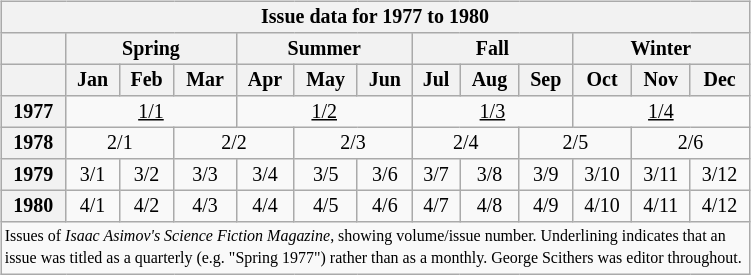<table class="wikitable collapsible collapsed" style="max-width:500px; font-size: 10pt; line-height: 11pt; margin-left: 2em; text-align: center; float: right">
<tr>
<th colspan="13">Issue data for 1977 to 1980</th>
</tr>
<tr>
<th></th>
<th colspan="3">Spring</th>
<th colspan="3">Summer</th>
<th colspan="3">Fall</th>
<th colspan="3">Winter</th>
</tr>
<tr>
<th></th>
<th>Jan</th>
<th>Feb</th>
<th>Mar</th>
<th>Apr</th>
<th>May</th>
<th>Jun</th>
<th>Jul</th>
<th>Aug</th>
<th>Sep</th>
<th>Oct</th>
<th>Nov</th>
<th>Dec</th>
</tr>
<tr>
<th>1977</th>
<td colspan="3"><u>1/1</u></td>
<td colspan="3"><u>1/2</u></td>
<td colspan="3"><u>1/3</u></td>
<td colspan="3"><u>1/4</u></td>
</tr>
<tr>
<th>1978</th>
<td colspan="2">2/1</td>
<td colspan="2">2/2</td>
<td colspan="2">2/3</td>
<td colspan="2">2/4</td>
<td colspan="2">2/5</td>
<td colspan="2">2/6</td>
</tr>
<tr>
<th>1979</th>
<td>3/1</td>
<td>3/2</td>
<td>3/3</td>
<td>3/4</td>
<td>3/5</td>
<td>3/6</td>
<td>3/7</td>
<td>3/8</td>
<td>3/9</td>
<td>3/10</td>
<td>3/11</td>
<td>3/12</td>
</tr>
<tr>
<th>1980</th>
<td>4/1</td>
<td>4/2</td>
<td>4/3</td>
<td>4/4</td>
<td>4/5</td>
<td>4/6</td>
<td>4/7</td>
<td>4/8</td>
<td>4/9</td>
<td>4/10</td>
<td>4/11</td>
<td>4/12</td>
</tr>
<tr>
<td colspan="13" style="font-size: 8pt; text-align:left">Issues of <em>Isaac Asimov's Science Fiction Magazine</em>, showing volume/issue number. Underlining indicates that an issue was titled as a quarterly (e.g. "Spring 1977") rather than as a monthly. George Scithers was editor throughout.</td>
</tr>
</table>
